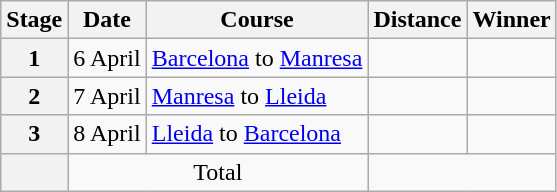<table class="wikitable">
<tr>
<th scope="col">Stage</th>
<th scope="col">Date</th>
<th scope="col">Course</th>
<th scope="col">Distance</th>
<th scope="col">Winner</th>
</tr>
<tr>
<th scope="row">1</th>
<td style="text-align:right">6 April</td>
<td><a href='#'>Barcelona</a> to <a href='#'>Manresa</a></td>
<td style="text-align:center;"></td>
<td></td>
</tr>
<tr>
<th scope="row">2</th>
<td style="text-align:right">7 April</td>
<td><a href='#'>Manresa</a> to <a href='#'>Lleida</a></td>
<td style="text-align:center;"></td>
<td></td>
</tr>
<tr>
<th scope="row">3</th>
<td style="text-align:right">8 April</td>
<td><a href='#'>Lleida</a> to <a href='#'>Barcelona</a></td>
<td style="text-align:center;"></td>
<td></td>
</tr>
<tr>
<th scope="row"></th>
<td colspan="2" style="text-align:center">Total</td>
<td colspan="5" style="text-align:center"></td>
</tr>
</table>
